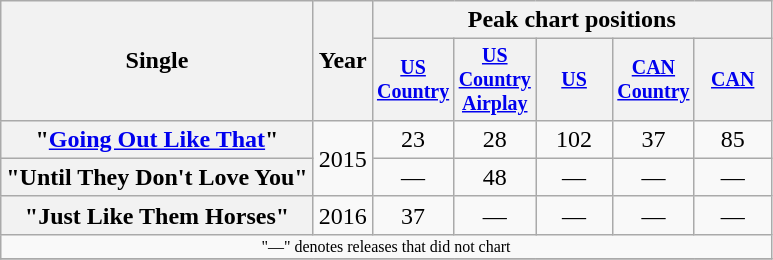<table class="wikitable plainrowheaders" style="text-align:center;">
<tr>
<th rowspan="2">Single</th>
<th rowspan="2">Year</th>
<th colspan="5">Peak chart positions</th>
</tr>
<tr style="font-size:smaller;">
<th width="45"><a href='#'>US Country</a></th>
<th width="45"><a href='#'>US Country Airplay</a></th>
<th width="45"><a href='#'>US</a></th>
<th width="45"><a href='#'>CAN Country</a></th>
<th width="45"><a href='#'>CAN</a></th>
</tr>
<tr>
<th scope = "row">"<a href='#'>Going Out Like That</a>"</th>
<td rowspan="2">2015</td>
<td>23</td>
<td>28</td>
<td>102</td>
<td>37</td>
<td>85</td>
</tr>
<tr>
<th scope = "row">"Until They Don't Love You"</th>
<td>—</td>
<td>48</td>
<td>—</td>
<td>—</td>
<td>—</td>
</tr>
<tr>
<th scope = "row">"Just Like Them Horses"</th>
<td>2016</td>
<td>37</td>
<td>—</td>
<td>—</td>
<td>—</td>
<td>—</td>
</tr>
<tr>
<td colspan="7" style="font-size:8pt">"—" denotes releases that did not chart</td>
</tr>
<tr>
</tr>
</table>
